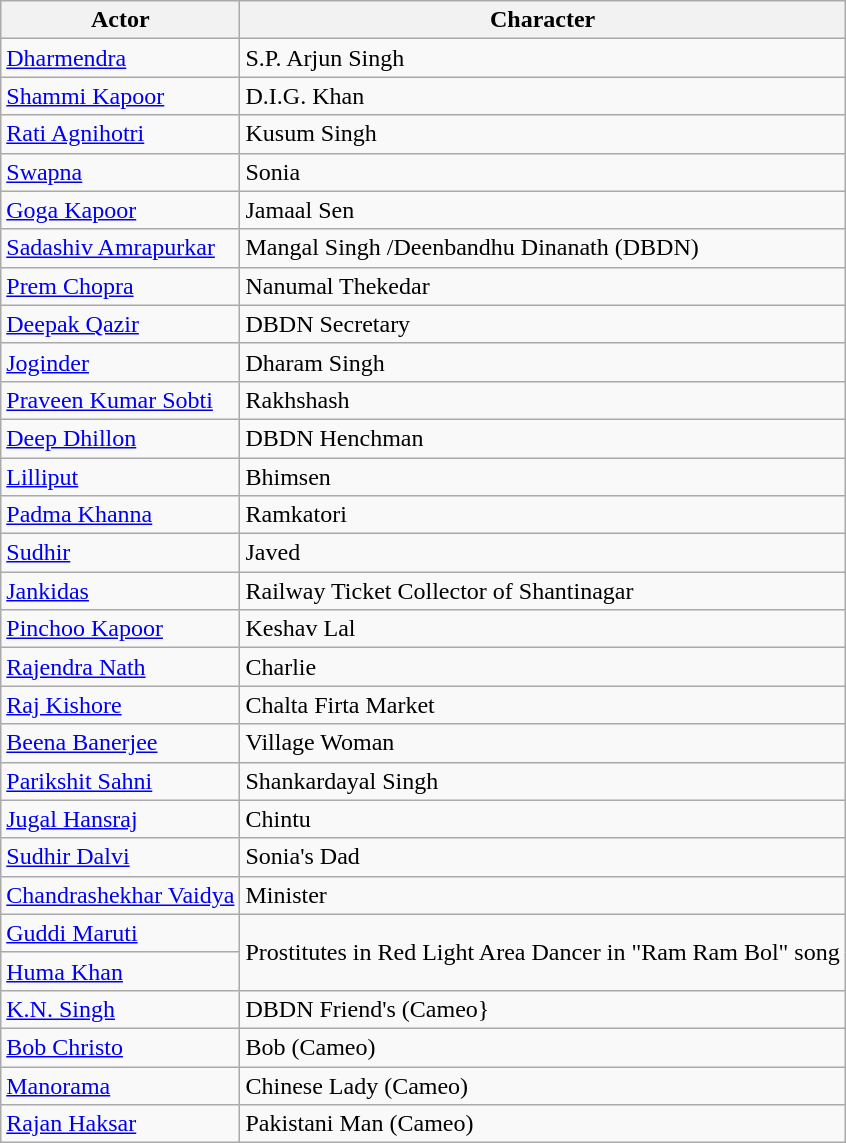<table class="wikitable">
<tr>
<th>Actor</th>
<th>Character</th>
</tr>
<tr>
<td><a href='#'>Dharmendra</a></td>
<td>S.P. Arjun Singh</td>
</tr>
<tr>
<td><a href='#'>Shammi Kapoor</a></td>
<td>D.I.G. Khan</td>
</tr>
<tr>
<td><a href='#'>Rati Agnihotri</a></td>
<td>Kusum Singh</td>
</tr>
<tr>
<td><a href='#'>Swapna</a></td>
<td>Sonia</td>
</tr>
<tr>
<td><a href='#'>Goga Kapoor</a></td>
<td>Jamaal Sen</td>
</tr>
<tr>
<td><a href='#'>Sadashiv Amrapurkar</a></td>
<td>Mangal Singh /Deenbandhu Dinanath (DBDN)</td>
</tr>
<tr>
<td><a href='#'>Prem Chopra</a></td>
<td>Nanumal Thekedar</td>
</tr>
<tr>
<td><a href='#'>Deepak Qazir</a></td>
<td>DBDN Secretary</td>
</tr>
<tr>
<td><a href='#'>Joginder</a></td>
<td>Dharam Singh</td>
</tr>
<tr>
<td><a href='#'>Praveen Kumar Sobti</a></td>
<td>Rakhshash</td>
</tr>
<tr>
<td><a href='#'>Deep Dhillon</a></td>
<td>DBDN Henchman</td>
</tr>
<tr>
<td><a href='#'>Lilliput</a></td>
<td>Bhimsen</td>
</tr>
<tr>
<td><a href='#'>Padma Khanna</a></td>
<td>Ramkatori</td>
</tr>
<tr>
<td><a href='#'>Sudhir</a></td>
<td>Javed</td>
</tr>
<tr>
<td><a href='#'>Jankidas</a></td>
<td>Railway Ticket Collector of Shantinagar</td>
</tr>
<tr>
<td><a href='#'>Pinchoo Kapoor</a></td>
<td>Keshav Lal</td>
</tr>
<tr>
<td><a href='#'>Rajendra Nath</a></td>
<td>Charlie</td>
</tr>
<tr>
<td><a href='#'>Raj Kishore</a></td>
<td>Chalta Firta Market</td>
</tr>
<tr>
<td><a href='#'>Beena Banerjee</a></td>
<td>Village Woman</td>
</tr>
<tr>
<td><a href='#'>Parikshit Sahni</a></td>
<td>Shankardayal Singh</td>
</tr>
<tr>
<td><a href='#'>Jugal Hansraj</a></td>
<td>Chintu</td>
</tr>
<tr>
<td><a href='#'>Sudhir Dalvi</a></td>
<td>Sonia's Dad</td>
</tr>
<tr>
<td><a href='#'>Chandrashekhar Vaidya</a></td>
<td>Minister</td>
</tr>
<tr>
<td><a href='#'>Guddi Maruti</a></td>
<td Rowspan="2">Prostitutes in Red Light Area Dancer in "Ram Ram Bol" song</td>
</tr>
<tr>
<td><a href='#'>Huma Khan</a></td>
</tr>
<tr>
<td><a href='#'>K.N. Singh</a></td>
<td>DBDN Friend's (Cameo}</td>
</tr>
<tr>
<td><a href='#'>Bob Christo</a></td>
<td>Bob (Cameo)</td>
</tr>
<tr>
<td><a href='#'>Manorama</a></td>
<td>Chinese Lady (Cameo)</td>
</tr>
<tr>
<td><a href='#'>Rajan Haksar</a></td>
<td>Pakistani Man (Cameo)</td>
</tr>
</table>
